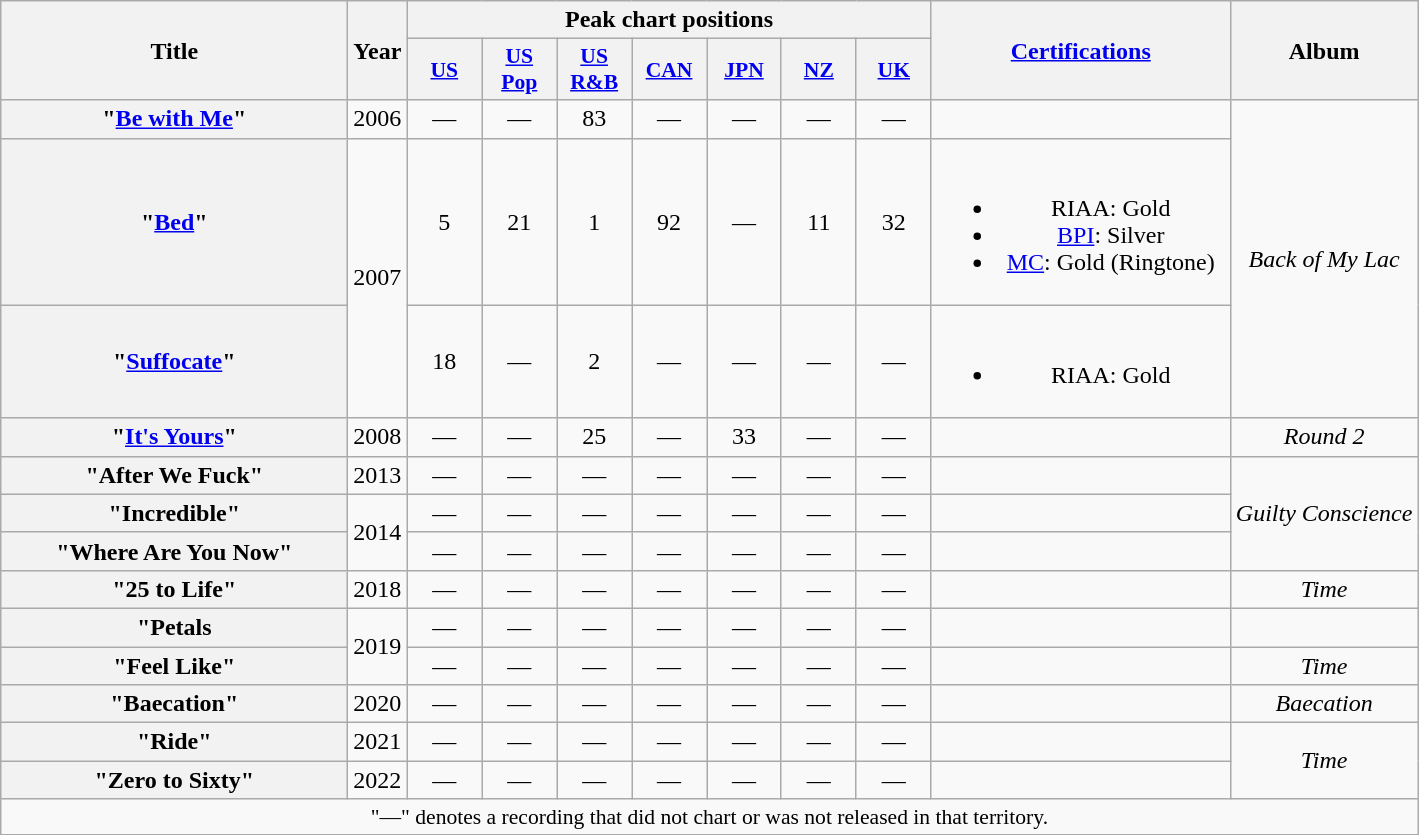<table class="wikitable plainrowheaders" style="text-align:center;" border="1">
<tr>
<th scope="col" rowspan="2" style="width:14em;">Title</th>
<th scope="col" rowspan="2">Year</th>
<th scope="col" colspan="7">Peak chart positions</th>
<th scope="col" rowspan="2" style="width:12em;"><a href='#'>Certifications</a></th>
<th scope="col" rowspan="2">Album</th>
</tr>
<tr>
<th style="width:3em;font-size:90%;"><a href='#'>US</a><br></th>
<th style="width:3em;font-size:90%;"><a href='#'>US<br>Pop</a><br></th>
<th style="width:3em;font-size:90%;"><a href='#'>US<br>R&B</a><br></th>
<th style="width:3em;font-size:90%;"><a href='#'>CAN</a><br></th>
<th style="width:3em;font-size:90%;"><a href='#'>JPN</a><br></th>
<th style="width:3em;font-size:90%;"><a href='#'>NZ</a><br></th>
<th style="width:3em;font-size:90%;"><a href='#'>UK</a><br></th>
</tr>
<tr>
<th scope="row">"<a href='#'>Be with Me</a>"</th>
<td>2006</td>
<td>—</td>
<td>—</td>
<td>83</td>
<td>—</td>
<td>—</td>
<td>—</td>
<td>—</td>
<td></td>
<td rowspan="3"><em>Back of My Lac</em></td>
</tr>
<tr>
<th scope="row">"<a href='#'>Bed</a>"</th>
<td rowspan="2">2007</td>
<td>5</td>
<td>21</td>
<td>1</td>
<td>92</td>
<td>—</td>
<td>11</td>
<td>32</td>
<td><br><ul><li>RIAA: Gold</li><li><a href='#'>BPI</a>: Silver</li><li><a href='#'>MC</a>: Gold (Ringtone)</li></ul></td>
</tr>
<tr>
<th scope="row">"<a href='#'>Suffocate</a>"</th>
<td>18</td>
<td>—</td>
<td>2</td>
<td>—</td>
<td>—</td>
<td>—</td>
<td>—</td>
<td><br><ul><li>RIAA: Gold</li></ul></td>
</tr>
<tr>
<th scope="row">"<a href='#'>It's Yours</a>"</th>
<td>2008</td>
<td>—</td>
<td>—</td>
<td>25</td>
<td>—</td>
<td>33</td>
<td>—</td>
<td>—</td>
<td></td>
<td><em>Round 2</em></td>
</tr>
<tr>
<th scope="row">"After We Fuck"</th>
<td rowspan="1">2013</td>
<td>—</td>
<td>—</td>
<td>—</td>
<td>—</td>
<td>—</td>
<td>—</td>
<td>—</td>
<td></td>
<td rowspan="3"><em>Guilty Conscience</em></td>
</tr>
<tr>
<th scope="row">"Incredible"</th>
<td rowspan="2">2014</td>
<td>—</td>
<td>—</td>
<td>—</td>
<td>—</td>
<td>—</td>
<td>—</td>
<td>—</td>
<td></td>
</tr>
<tr>
<th scope="row">"Where Are You Now"</th>
<td>—</td>
<td>—</td>
<td>—</td>
<td>—</td>
<td>—</td>
<td>—</td>
<td>—</td>
<td></td>
</tr>
<tr>
<th scope="row">"25 to Life"</th>
<td>2018</td>
<td>—</td>
<td>—</td>
<td>—</td>
<td>—</td>
<td>—</td>
<td>—</td>
<td>—</td>
<td></td>
<td><em>Time</em></td>
</tr>
<tr>
<th scope="row">"Petals</th>
<td rowspan="2">2019</td>
<td>—</td>
<td>—</td>
<td>—</td>
<td>—</td>
<td>—</td>
<td>—</td>
<td>—</td>
<td></td>
<td></td>
</tr>
<tr>
<th scope="row">"Feel Like"</th>
<td>—</td>
<td>—</td>
<td>—</td>
<td>—</td>
<td>—</td>
<td>—</td>
<td>—</td>
<td></td>
<td><em>Time</em></td>
</tr>
<tr>
<th scope="row">"Baecation"</th>
<td>2020</td>
<td>—</td>
<td>—</td>
<td>—</td>
<td>—</td>
<td>—</td>
<td>—</td>
<td>—</td>
<td></td>
<td><em>Baecation</em></td>
</tr>
<tr>
<th scope="row">"Ride"</th>
<td>2021</td>
<td>—</td>
<td>—</td>
<td>—</td>
<td>—</td>
<td>—</td>
<td>—</td>
<td>—</td>
<td></td>
<td rowspan="2"><em>Time</em></td>
</tr>
<tr>
<th scope="row">"Zero to Sixty"</th>
<td>2022</td>
<td>—</td>
<td>—</td>
<td>—</td>
<td>—</td>
<td>—</td>
<td>—</td>
<td>—</td>
<td></td>
</tr>
<tr>
<td colspan="14" style="font-size:90%">"—" denotes a recording that did not chart or was not released in that territory.</td>
</tr>
<tr>
</tr>
</table>
